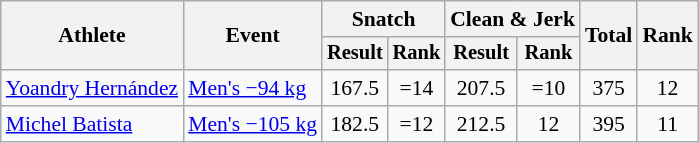<table class="wikitable" style="font-size:90%">
<tr>
<th rowspan="2">Athlete</th>
<th rowspan="2">Event</th>
<th colspan="2">Snatch</th>
<th colspan="2">Clean & Jerk</th>
<th rowspan="2">Total</th>
<th rowspan="2">Rank</th>
</tr>
<tr style="font-size:95%">
<th>Result</th>
<th>Rank</th>
<th>Result</th>
<th>Rank</th>
</tr>
<tr align=center>
<td align=left><a href='#'>Yoandry Hernández</a></td>
<td align=left><a href='#'>Men's −94 kg</a></td>
<td>167.5</td>
<td>=14</td>
<td>207.5</td>
<td>=10</td>
<td>375</td>
<td>12</td>
</tr>
<tr align=center>
<td align=left><a href='#'>Michel Batista</a></td>
<td align=left><a href='#'>Men's −105 kg</a></td>
<td>182.5</td>
<td>=12</td>
<td>212.5</td>
<td>12</td>
<td>395</td>
<td>11</td>
</tr>
</table>
